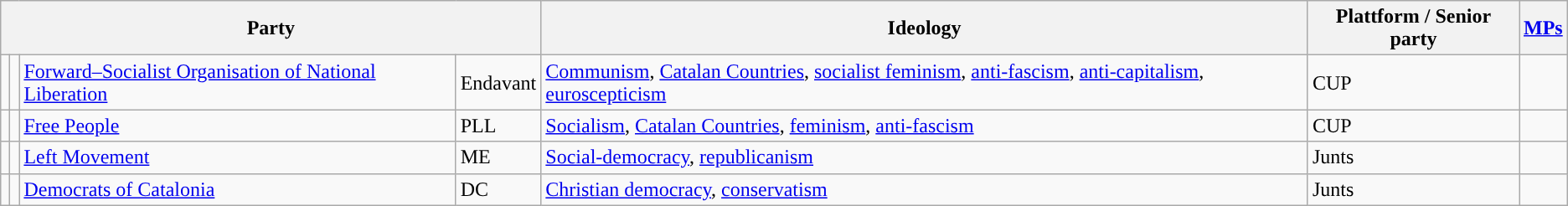<table class="wikitable">
<tr>
<th colspan="4">Party</th>
<th>Ideology</th>
<th>Plattform / Senior party</th>
<th><a href='#'>MPs</a></th>
</tr>
<tr>
<td></td>
<td align="center"></td>
<td><a href='#'>Forward–Socialist Organisation of National Liberation</a><br></td>
<td>Endavant</td>
<td><a href='#'>Communism</a>, <a href='#'>Catalan Countries</a>, <a href='#'>socialist feminism</a>, <a href='#'>anti-fascism</a>, <a href='#'>anti-capitalism</a>, <a href='#'>euroscepticism</a></td>
<td>CUP</td>
<td></td>
</tr>
<tr>
<td></td>
<td align="center"></td>
<td><a href='#'>Free People</a><br></td>
<td>PLL</td>
<td><a href='#'>Socialism</a>, <a href='#'>Catalan Countries</a>, <a href='#'>feminism</a>, <a href='#'>anti-fascism</a></td>
<td>CUP</td>
<td></td>
</tr>
<tr>
<td></td>
<td align="center"></td>
<td><a href='#'>Left Movement</a><br></td>
<td>ME</td>
<td><a href='#'>Social-democracy</a>, <a href='#'>republicanism</a></td>
<td>Junts</td>
<td></td>
</tr>
<tr>
<td></td>
<td align="center"></td>
<td><a href='#'>Democrats of Catalonia</a><br></td>
<td>DC</td>
<td><a href='#'>Christian democracy</a>, <a href='#'>conservatism</a></td>
<td>Junts</td>
<td></td>
</tr>
</table>
